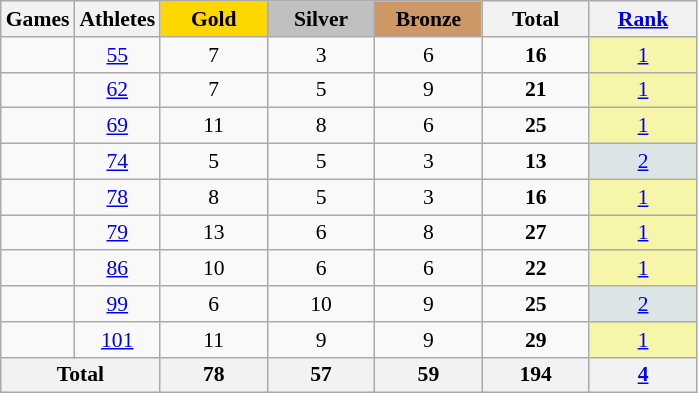<table class="wikitable" style="text-align:center; font-size:90%;">
<tr>
<th>Games</th>
<th>Athletes</th>
<td style="background:gold; width:4.5em; font-weight:bold;">Gold</td>
<td style="background:silver; width:4.5em; font-weight:bold;">Silver</td>
<td style="background:#cc9966; width:4.5em; font-weight:bold;">Bronze</td>
<th style="width:4.5em; font-weight:bold;">Total</th>
<th style="width:4.5em; font-weight:bold;"><a href='#'>Rank</a></th>
</tr>
<tr>
<td align=left></td>
<td><a href='#'>55</a></td>
<td>7</td>
<td>3</td>
<td>6</td>
<td><strong>16</strong></td>
<td bgcolor=F7F6A8><a href='#'>1</a></td>
</tr>
<tr>
<td align=left></td>
<td><a href='#'>62</a></td>
<td>7</td>
<td>5</td>
<td>9</td>
<td><strong>21</strong></td>
<td bgcolor=F7F6A8><a href='#'>1</a></td>
</tr>
<tr>
<td align=left></td>
<td><a href='#'>69</a></td>
<td>11</td>
<td>8</td>
<td>6</td>
<td><strong>25</strong></td>
<td bgcolor=F7F6A8><a href='#'>1</a></td>
</tr>
<tr>
<td align=left></td>
<td><a href='#'>74</a></td>
<td>5</td>
<td>5</td>
<td>3</td>
<td><strong>13</strong></td>
<td bgcolor=DCE5E5><a href='#'>2</a></td>
</tr>
<tr>
<td align=left></td>
<td><a href='#'>78</a></td>
<td>8</td>
<td>5</td>
<td>3</td>
<td><strong>16</strong></td>
<td bgcolor=F7F6A8><a href='#'>1</a></td>
</tr>
<tr>
<td align=left></td>
<td><a href='#'>79</a></td>
<td>13</td>
<td>6</td>
<td>8</td>
<td><strong>27</strong></td>
<td bgcolor=F7F6A8><a href='#'>1</a></td>
</tr>
<tr>
<td align=left></td>
<td><a href='#'>86</a></td>
<td>10</td>
<td>6</td>
<td>6</td>
<td><strong>22</strong></td>
<td bgcolor=F7F6A8><a href='#'>1</a></td>
</tr>
<tr>
<td align=left></td>
<td><a href='#'>99</a></td>
<td>6</td>
<td>10</td>
<td>9</td>
<td><strong>25</strong></td>
<td bgcolor=DCE5E5><a href='#'>2</a></td>
</tr>
<tr>
<td align=left></td>
<td><a href='#'>101</a></td>
<td>11</td>
<td>9</td>
<td>9</td>
<td><strong>29</strong></td>
<td bgcolor=F7F6A8><a href='#'>1</a></td>
</tr>
<tr>
<th colspan=2>Total</th>
<th>78</th>
<th>57</th>
<th>59</th>
<th>194</th>
<th><a href='#'>4</a></th>
</tr>
</table>
